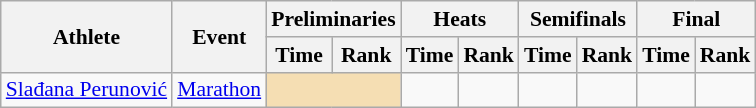<table class=wikitable style="font-size:90%;">
<tr>
<th rowspan="2">Athlete</th>
<th rowspan="2">Event</th>
<th colspan="2">Preliminaries</th>
<th colspan="2">Heats</th>
<th colspan="2">Semifinals</th>
<th colspan="2">Final</th>
</tr>
<tr>
<th>Time</th>
<th>Rank</th>
<th>Time</th>
<th>Rank</th>
<th>Time</th>
<th>Rank</th>
<th>Time</th>
<th>Rank</th>
</tr>
<tr style="border-top: single;">
<td><a href='#'>Slađana Perunović</a></td>
<td><a href='#'>Marathon</a></td>
<td colspan= 2 bgcolor="wheat"></td>
<td align=center></td>
<td align=center></td>
<td align=center></td>
<td align=center></td>
<td align=center></td>
<td align=center></td>
</tr>
</table>
